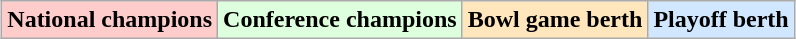<table class="wikitable" style="margin:1em auto;">
<tr>
<td bgcolor="#FFCCCC"><strong>National champions</strong></td>
<td bgcolor="#ddffdd"><strong>Conference champions</strong></td>
<td bgcolor="#ffe6bd"><strong>Bowl game berth</strong></td>
<td bgcolor="#d0e7ff"><strong>Playoff berth</strong></td>
</tr>
</table>
